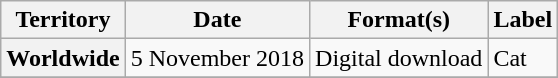<table class="wikitable plainrowheaders">
<tr>
<th scope="col">Territory</th>
<th scope="col">Date</th>
<th scope="col">Format(s)</th>
<th scope="col">Label</th>
</tr>
<tr>
<th scope="row">Worldwide</th>
<td>5 November 2018</td>
<td>Digital download</td>
<td>Cat</td>
</tr>
<tr>
</tr>
</table>
